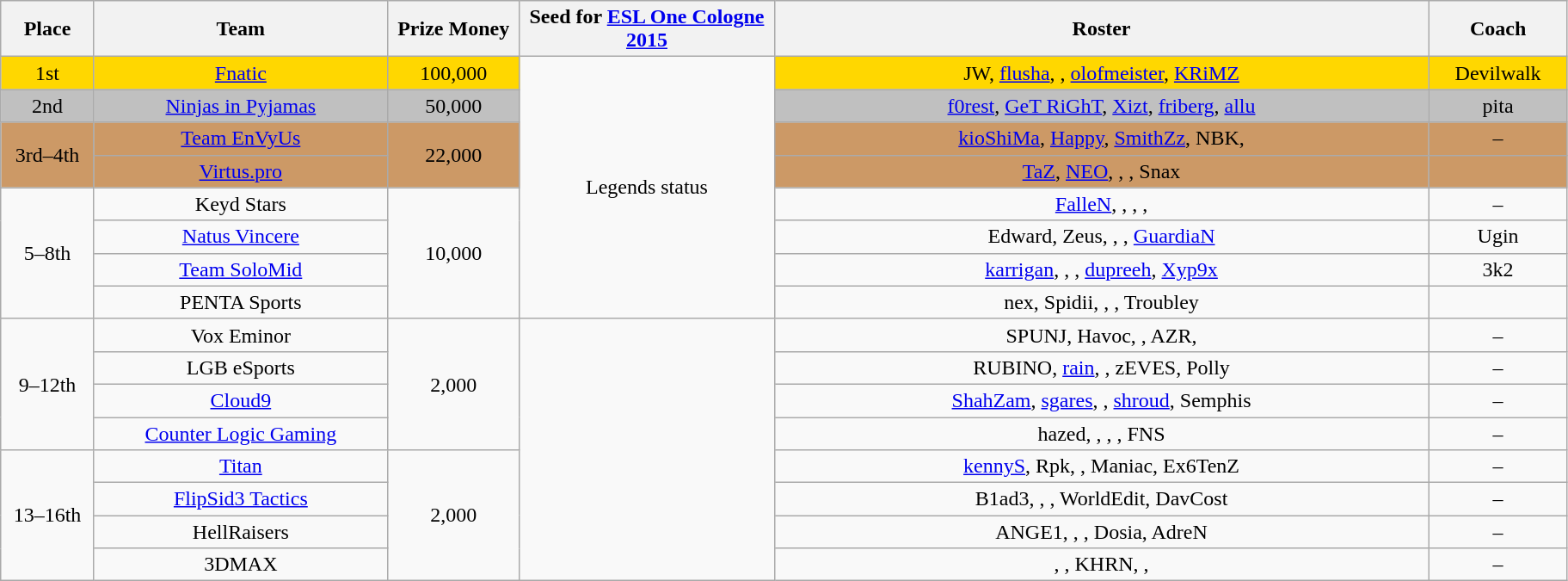<table class="wikitable" style="text-align:center">
<tr>
<th width="65px">Place</th>
<th width="220">Team</th>
<th width="95">Prize Money</th>
<th width="190px">Seed for <a href='#'>ESL One Cologne 2015</a></th>
<th width="500px">Roster</th>
<th width="100">Coach</th>
</tr>
<tr>
<td style="text-align:center; background:gold;">1st</td>
<td style="text-align:center; background:gold;"><a href='#'>Fnatic</a></td>
<td style="text-align:center; background:gold;">100,000</td>
<td rowspan="8">Legends status</td>
<td style="text-align:center; background:gold;">JW,  <a href='#'>flusha</a>,  ,  <a href='#'>olofmeister</a>,  <a href='#'>KRiMZ</a></td>
<td style="text-align:center; background:gold;">Devilwalk</td>
</tr>
<tr>
<td style="text-align:center; background:silver;">2nd</td>
<td style="text-align:center; background:silver;"><a href='#'>Ninjas in Pyjamas</a></td>
<td style="text-align:center; background:silver;">50,000</td>
<td style="text-align:center; background:silver;"><a href='#'>f0rest</a>,  <a href='#'>GeT RiGhT</a>,  <a href='#'>Xizt</a>,  <a href='#'>friberg</a>,  <a href='#'>allu</a></td>
<td style="text-align:center; background:silver;">pita</td>
</tr>
<tr>
<td style="text-align:center; background:#c96;" rowspan="2">3rd–4th</td>
<td style="text-align:center; background:#c96;"><a href='#'>Team EnVyUs</a></td>
<td style="text-align:center; background:#c96;" rowspan="2">22,000</td>
<td style="text-align:center; background:#c96;"><a href='#'>kioShiMa</a>,  <a href='#'>Happy</a>,  <a href='#'>SmithZz</a>,  NBK,  </td>
<td style="text-align:center; background:#c96;">–</td>
</tr>
<tr>
<td style="text-align:center; background:#c96;"><a href='#'>Virtus.pro</a></td>
<td style="text-align:center; background:#c96;"><a href='#'>TaZ</a>,  <a href='#'>NEO</a>,  ,  ,  Snax</td>
<td style="text-align:center; background:#c96;"></td>
</tr>
<tr>
<td style="text-align:center" rowspan="4">5–8th</td>
<td>Keyd Stars</td>
<td style="text-align:center" rowspan="4">10,000</td>
<td><a href='#'>FalleN</a>,  ,  ,  ,  </td>
<td>–</td>
</tr>
<tr>
<td><a href='#'>Natus Vincere</a></td>
<td>Edward,  Zeus,  ,  ,  <a href='#'>GuardiaN</a></td>
<td>Ugin</td>
</tr>
<tr>
<td><a href='#'>Team SoloMid</a></td>
<td><a href='#'>karrigan</a>,  ,  ,  <a href='#'>dupreeh</a>,  <a href='#'>Xyp9x</a></td>
<td>3k2</td>
</tr>
<tr>
<td>PENTA Sports</td>
<td>nex,  Spidii,  ,  ,  Troubley</td>
<td></td>
</tr>
<tr>
<td style="text-align:center" rowspan="4">9–12th</td>
<td>Vox Eminor</td>
<td rowspan="4">2,000</td>
<td style="text-align:center" rowspan="8"></td>
<td>SPUNJ,  Havoc,  ,  AZR,  </td>
<td>–</td>
</tr>
<tr>
<td>LGB eSports</td>
<td>RUBINO,  <a href='#'>rain</a>,  ,  zEVES,  Polly</td>
<td>–</td>
</tr>
<tr>
<td><a href='#'>Cloud9</a></td>
<td><a href='#'>ShahZam</a>,  <a href='#'>sgares</a>,  ,  <a href='#'>shroud</a>,  Semphis</td>
<td>–</td>
</tr>
<tr>
<td><a href='#'>Counter Logic Gaming</a></td>
<td>hazed,  ,  ,  ,  FNS</td>
<td>–</td>
</tr>
<tr>
<td style="text-align:center" rowspan="4">13–16th</td>
<td><a href='#'>Titan</a></td>
<td rowspan="4">2,000</td>
<td><a href='#'>kennyS</a>,  Rpk,  ,  Maniac,  Ex6TenZ</td>
<td>–</td>
</tr>
<tr>
<td><a href='#'>FlipSid3 Tactics</a></td>
<td>B1ad3,  ,  ,  WorldEdit,  DavCost</td>
<td>–</td>
</tr>
<tr>
<td>HellRaisers</td>
<td>ANGE1,  ,  ,  Dosia,  AdreN</td>
<td>–</td>
</tr>
<tr>
<td>3DMAX</td>
<td>,  ,  KHRN,  ,  </td>
<td>–</td>
</tr>
</table>
